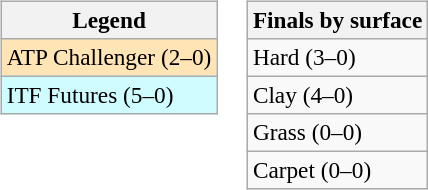<table>
<tr valign=top>
<td><br><table class=wikitable style=font-size:97%>
<tr>
<th>Legend</th>
</tr>
<tr bgcolor=moccasin>
<td>ATP Challenger (2–0)</td>
</tr>
<tr bgcolor=cffcff>
<td>ITF Futures (5–0)</td>
</tr>
</table>
</td>
<td><br><table class=wikitable style=font-size:97%>
<tr>
<th>Finals by surface</th>
</tr>
<tr>
<td>Hard (3–0)</td>
</tr>
<tr>
<td>Clay (4–0)</td>
</tr>
<tr>
<td>Grass (0–0)</td>
</tr>
<tr>
<td>Carpet (0–0)</td>
</tr>
</table>
</td>
</tr>
</table>
